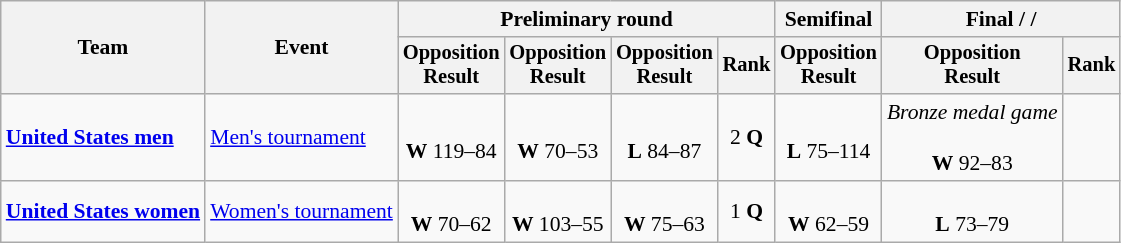<table class=wikitable style=font-size:90%;text-align:center>
<tr>
<th rowspan=2>Team</th>
<th rowspan=2>Event</th>
<th colspan=4>Preliminary round</th>
<th>Semifinal</th>
<th colspan=2>Final /  / </th>
</tr>
<tr style=font-size:95%>
<th>Opposition<br>Result</th>
<th>Opposition<br>Result</th>
<th>Opposition<br>Result</th>
<th>Rank</th>
<th>Opposition<br>Result</th>
<th>Opposition<br>Result</th>
<th>Rank</th>
</tr>
<tr>
<td align=left><strong><a href='#'>United States men</a></strong></td>
<td align=left><a href='#'>Men's tournament</a></td>
<td><br><strong>W</strong> 119–84</td>
<td><br><strong>W</strong> 70–53</td>
<td><br><strong>L</strong> 84–87</td>
<td>2 <strong>Q</strong></td>
<td><br><strong>L</strong> 75–114</td>
<td><em>Bronze medal game</em><br><br><strong>W</strong> 92–83</td>
<td></td>
</tr>
<tr>
<td align=left><strong><a href='#'>United States women</a></strong></td>
<td align=left><a href='#'>Women's tournament</a></td>
<td><br><strong>W</strong> 70–62</td>
<td><br><strong>W</strong> 103–55</td>
<td><br><strong>W</strong> 75–63</td>
<td>1 <strong>Q</strong></td>
<td><br><strong>W</strong> 62–59</td>
<td><br><strong>L</strong> 73–79</td>
<td></td>
</tr>
</table>
